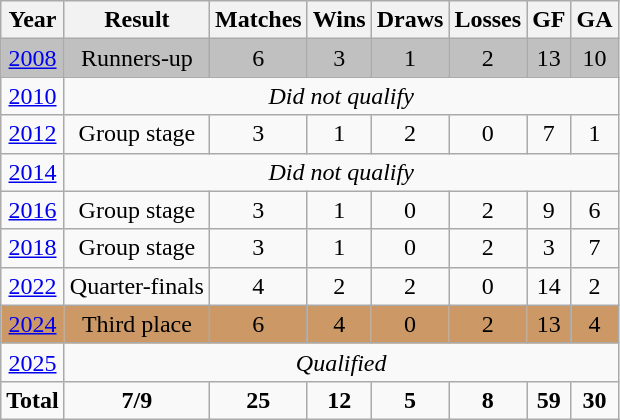<table class="wikitable" style="text-align: center;">
<tr>
<th>Year</th>
<th>Result</th>
<th>Matches</th>
<th>Wins</th>
<th>Draws</th>
<th>Losses</th>
<th>GF</th>
<th>GA</th>
</tr>
<tr style="background:silver;">
<td> <a href='#'>2008</a></td>
<td>Runners-up</td>
<td>6</td>
<td>3</td>
<td>1</td>
<td>2</td>
<td>13</td>
<td>10</td>
</tr>
<tr>
<td> <a href='#'>2010</a></td>
<td colspan=8><em>Did not qualify</em></td>
</tr>
<tr>
<td> <a href='#'>2012</a></td>
<td>Group stage</td>
<td>3</td>
<td>1</td>
<td>2</td>
<td>0</td>
<td>7</td>
<td>1</td>
</tr>
<tr>
<td> <a href='#'>2014</a></td>
<td colspan=8><em>Did not qualify</em></td>
</tr>
<tr>
<td> <a href='#'>2016</a></td>
<td>Group stage</td>
<td>3</td>
<td>1</td>
<td>0</td>
<td>2</td>
<td>9</td>
<td>6</td>
</tr>
<tr>
<td> <a href='#'>2018</a></td>
<td>Group stage</td>
<td>3</td>
<td>1</td>
<td>0</td>
<td>2</td>
<td>3</td>
<td>7</td>
</tr>
<tr>
<td> <a href='#'>2022</a></td>
<td>Quarter-finals</td>
<td>4</td>
<td>2</td>
<td>2</td>
<td>0</td>
<td>14</td>
<td>2</td>
</tr>
<tr style="background:#c96;">
<td> <a href='#'>2024</a></td>
<td>Third place</td>
<td>6</td>
<td>4</td>
<td>0</td>
<td>2</td>
<td>13</td>
<td>4</td>
</tr>
<tr>
<td> <a href='#'>2025</a></td>
<td colspan="7"><em>Qualified</em></td>
</tr>
<tr>
<td><strong>Total</strong></td>
<td><strong>7/9</strong></td>
<td><strong>25</strong></td>
<td><strong>12</strong></td>
<td><strong>5</strong></td>
<td><strong>8</strong></td>
<td><strong>59</strong></td>
<td><strong>30</strong></td>
</tr>
</table>
